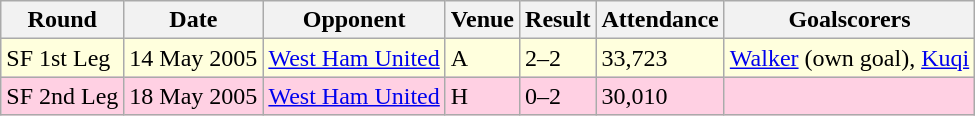<table class="wikitable">
<tr>
<th>Round</th>
<th>Date</th>
<th>Opponent</th>
<th>Venue</th>
<th>Result</th>
<th>Attendance</th>
<th>Goalscorers</th>
</tr>
<tr style="background-color: #ffffdd;">
<td>SF 1st Leg</td>
<td>14 May 2005</td>
<td><a href='#'>West Ham United</a></td>
<td>A</td>
<td>2–2</td>
<td>33,723</td>
<td><a href='#'>Walker</a> (own goal), <a href='#'>Kuqi</a></td>
</tr>
<tr style="background-color: #ffd0e3;">
<td>SF 2nd Leg</td>
<td>18 May 2005</td>
<td><a href='#'>West Ham United</a></td>
<td>H</td>
<td>0–2</td>
<td>30,010</td>
<td></td>
</tr>
</table>
